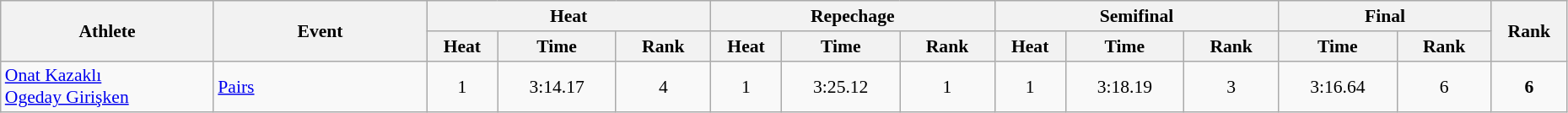<table class="wikitable" width="98%" style="text-align:center; font-size:90%">
<tr>
<th rowspan="2" width="9%">Athlete</th>
<th rowspan="2" width="9%">Event</th>
<th colspan="3" width="12%">Heat</th>
<th colspan="3" width="12%">Repechage</th>
<th colspan="3" width="12%">Semifinal</th>
<th colspan="2" width="9%">Final</th>
<th rowspan="2" width="3%">Rank</th>
</tr>
<tr>
<th width="3%">Heat</th>
<th width="5%">Time</th>
<th>Rank</th>
<th width="3%">Heat</th>
<th width="5%">Time</th>
<th>Rank</th>
<th width="3%">Heat</th>
<th width="5%">Time</th>
<th>Rank</th>
<th width="5%">Time</th>
<th>Rank</th>
</tr>
<tr>
<td align="left"><a href='#'>Onat Kazaklı</a><br><a href='#'>Ogeday Girişken</a></td>
<td align="left"><a href='#'>Pairs</a></td>
<td>1</td>
<td>3:14.17</td>
<td>4 <strong></strong></td>
<td>1</td>
<td>3:25.12</td>
<td>1 <strong></strong></td>
<td>1</td>
<td>3:18.19</td>
<td>3 <strong></strong></td>
<td>3:16.64</td>
<td>6</td>
<td><strong>6</strong></td>
</tr>
</table>
